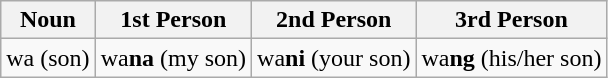<table class="wikitable">
<tr>
<th>Noun</th>
<th>1st Person</th>
<th>2nd Person</th>
<th>3rd Person</th>
</tr>
<tr>
<td>wa (son)</td>
<td>wa<strong>na</strong> (my son)</td>
<td>wa<strong>ni</strong> (your son)</td>
<td>wa<strong>ng</strong> (his/her son)</td>
</tr>
</table>
